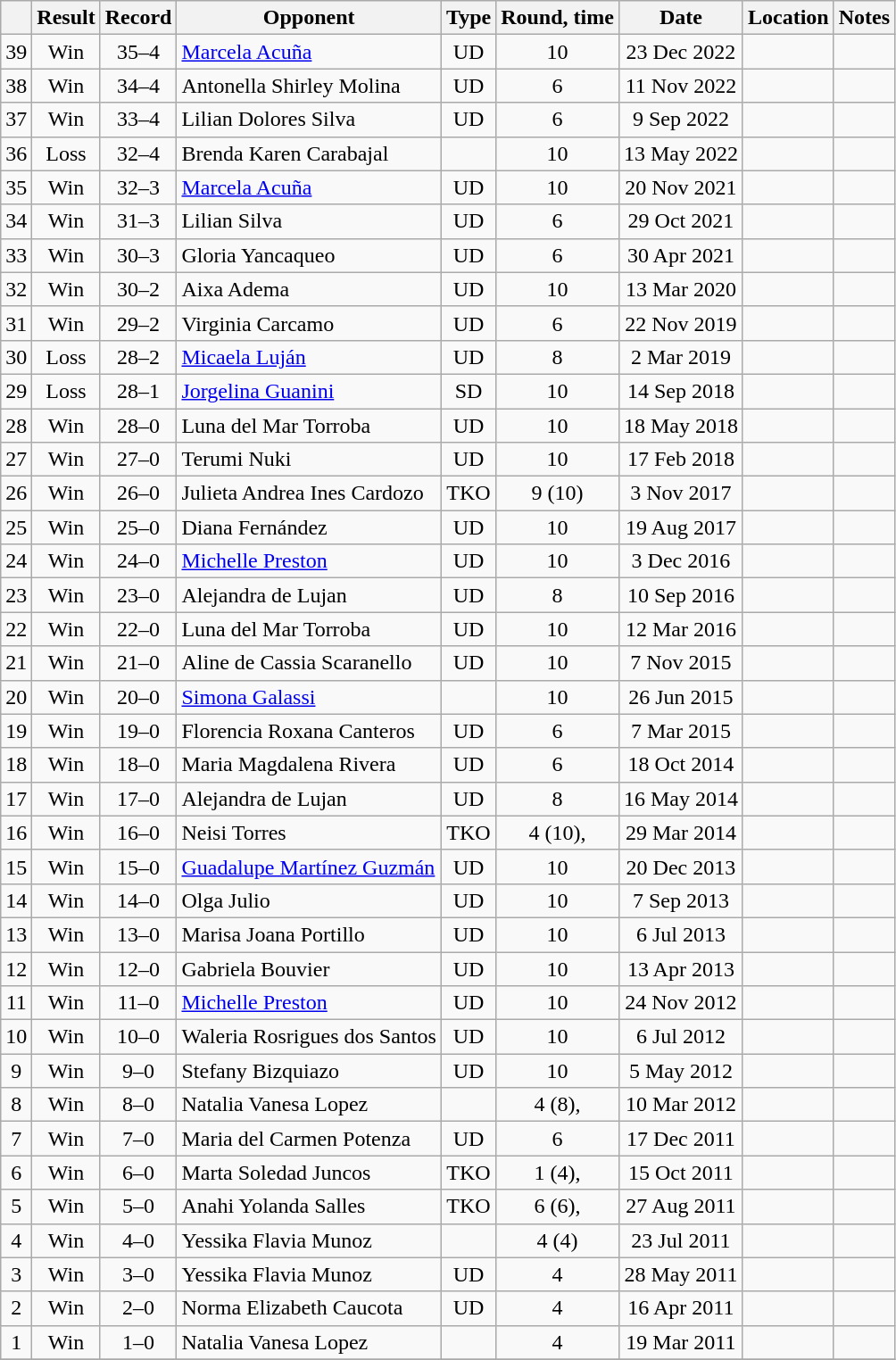<table class="wikitable" style="text-align:center">
<tr>
<th></th>
<th>Result</th>
<th>Record</th>
<th>Opponent</th>
<th>Type</th>
<th>Round, time</th>
<th>Date</th>
<th>Location</th>
<th>Notes</th>
</tr>
<tr>
<td>39</td>
<td>Win</td>
<td>35–4</td>
<td align=left><a href='#'>Marcela Acuña</a></td>
<td>UD</td>
<td>10</td>
<td>23 Dec 2022</td>
<td align=left></td>
<td align=left></td>
</tr>
<tr>
<td>38</td>
<td>Win</td>
<td>34–4</td>
<td align=left>Antonella Shirley Molina</td>
<td>UD</td>
<td>6</td>
<td>11 Nov 2022</td>
<td align=left></td>
<td></td>
</tr>
<tr>
<td>37</td>
<td>Win</td>
<td>33–4</td>
<td align=left>Lilian Dolores Silva</td>
<td>UD</td>
<td>6</td>
<td>9 Sep 2022</td>
<td align=left></td>
<td></td>
</tr>
<tr>
<td>36</td>
<td>Loss</td>
<td>32–4</td>
<td align=left>Brenda Karen Carabajal</td>
<td></td>
<td>10</td>
<td>13 May 2022</td>
<td align=left></td>
<td align=left></td>
</tr>
<tr>
<td>35</td>
<td>Win</td>
<td>32–3</td>
<td align=left><a href='#'>Marcela Acuña</a></td>
<td>UD</td>
<td>10</td>
<td>20 Nov 2021</td>
<td align=left></td>
<td align=left></td>
</tr>
<tr>
<td>34</td>
<td>Win</td>
<td>31–3</td>
<td align=left>Lilian Silva</td>
<td>UD</td>
<td>6</td>
<td>29 Oct 2021</td>
<td align=left></td>
<td></td>
</tr>
<tr>
<td>33</td>
<td>Win</td>
<td>30–3</td>
<td align=left>Gloria Yancaqueo</td>
<td>UD</td>
<td>6</td>
<td>30 Apr 2021</td>
<td align=left></td>
<td></td>
</tr>
<tr>
<td>32</td>
<td>Win</td>
<td>30–2</td>
<td align=left>Aixa Adema</td>
<td>UD</td>
<td>10</td>
<td>13 Mar 2020</td>
<td align=left></td>
<td align=left></td>
</tr>
<tr>
<td>31</td>
<td>Win</td>
<td>29–2</td>
<td align=left>Virginia Carcamo</td>
<td>UD</td>
<td>6</td>
<td>22 Nov 2019</td>
<td align=left></td>
<td></td>
</tr>
<tr>
<td>30</td>
<td>Loss</td>
<td>28–2</td>
<td align=left><a href='#'>Micaela Luján</a></td>
<td>UD</td>
<td>8</td>
<td>2 Mar 2019</td>
<td align=left></td>
<td></td>
</tr>
<tr>
<td>29</td>
<td>Loss</td>
<td>28–1</td>
<td align=left><a href='#'>Jorgelina Guanini</a></td>
<td>SD</td>
<td>10</td>
<td>14 Sep 2018</td>
<td align=left></td>
<td align=left></td>
</tr>
<tr>
<td>28</td>
<td>Win</td>
<td>28–0</td>
<td align=left>Luna del Mar Torroba</td>
<td>UD</td>
<td>10</td>
<td>18 May 2018</td>
<td align=left></td>
<td align=left></td>
</tr>
<tr>
<td>27</td>
<td>Win</td>
<td>27–0</td>
<td align=left>Terumi Nuki</td>
<td>UD</td>
<td>10</td>
<td>17 Feb 2018</td>
<td align=left></td>
<td align=left></td>
</tr>
<tr>
<td>26</td>
<td>Win</td>
<td>26–0</td>
<td align=left>Julieta Andrea Ines Cardozo</td>
<td>TKO</td>
<td>9 (10)</td>
<td>3 Nov 2017</td>
<td align=left></td>
<td align=left></td>
</tr>
<tr>
<td>25</td>
<td>Win</td>
<td>25–0</td>
<td align=left>Diana Fernández</td>
<td>UD</td>
<td>10</td>
<td>19 Aug 2017</td>
<td align=left></td>
<td align=left></td>
</tr>
<tr>
<td>24</td>
<td>Win</td>
<td>24–0</td>
<td align=left><a href='#'>Michelle Preston</a></td>
<td>UD</td>
<td>10</td>
<td>3 Dec 2016</td>
<td align=left></td>
<td align=left></td>
</tr>
<tr>
<td>23</td>
<td>Win</td>
<td>23–0</td>
<td align=left>Alejandra de Lujan</td>
<td>UD</td>
<td>8</td>
<td>10 Sep 2016</td>
<td align=left></td>
<td></td>
</tr>
<tr>
<td>22</td>
<td>Win</td>
<td>22–0</td>
<td align=left>Luna del Mar Torroba</td>
<td>UD</td>
<td>10</td>
<td>12 Mar 2016</td>
<td align=left></td>
<td></td>
</tr>
<tr>
<td>21</td>
<td>Win</td>
<td>21–0</td>
<td align=left>Aline de Cassia Scaranello</td>
<td>UD</td>
<td>10</td>
<td>7 Nov 2015</td>
<td align=left></td>
<td align=left></td>
</tr>
<tr>
<td>20</td>
<td>Win</td>
<td>20–0</td>
<td align=left><a href='#'>Simona Galassi</a></td>
<td></td>
<td>10</td>
<td>26 Jun 2015</td>
<td align=left></td>
<td align=left></td>
</tr>
<tr>
<td>19</td>
<td>Win</td>
<td>19–0</td>
<td align=left>Florencia Roxana Canteros</td>
<td>UD</td>
<td>6</td>
<td>7 Mar 2015</td>
<td align=left></td>
<td></td>
</tr>
<tr>
<td>18</td>
<td>Win</td>
<td>18–0</td>
<td align=left>Maria Magdalena Rivera</td>
<td>UD</td>
<td>6</td>
<td>18 Oct 2014</td>
<td align=left></td>
<td></td>
</tr>
<tr>
<td>17</td>
<td>Win</td>
<td>17–0</td>
<td align=left>Alejandra de Lujan</td>
<td>UD</td>
<td>8</td>
<td>16 May 2014</td>
<td align=left></td>
<td></td>
</tr>
<tr>
<td>16</td>
<td>Win</td>
<td>16–0</td>
<td align=left>Neisi Torres</td>
<td>TKO</td>
<td>4 (10), </td>
<td>29 Mar 2014</td>
<td align=left></td>
<td align=left></td>
</tr>
<tr>
<td>15</td>
<td>Win</td>
<td>15–0</td>
<td align=left><a href='#'>Guadalupe Martínez Guzmán</a></td>
<td>UD</td>
<td>10</td>
<td>20 Dec 2013</td>
<td align=left></td>
<td align=left></td>
</tr>
<tr>
<td>14</td>
<td>Win</td>
<td>14–0</td>
<td align=left>Olga Julio</td>
<td>UD</td>
<td>10</td>
<td>7 Sep 2013</td>
<td align=left></td>
<td align=left></td>
</tr>
<tr>
<td>13</td>
<td>Win</td>
<td>13–0</td>
<td align=left>Marisa Joana Portillo</td>
<td>UD</td>
<td>10</td>
<td>6 Jul 2013</td>
<td align=left></td>
<td align=left></td>
</tr>
<tr>
<td>12</td>
<td>Win</td>
<td>12–0</td>
<td align=left>Gabriela Bouvier</td>
<td>UD</td>
<td>10</td>
<td>13 Apr 2013</td>
<td align=left></td>
<td align=left></td>
</tr>
<tr>
<td>11</td>
<td>Win</td>
<td>11–0</td>
<td align=left><a href='#'>Michelle Preston</a></td>
<td>UD</td>
<td>10</td>
<td>24 Nov 2012</td>
<td align=left></td>
<td align=left></td>
</tr>
<tr>
<td>10</td>
<td>Win</td>
<td>10–0</td>
<td align=left>Waleria Rosrigues dos Santos</td>
<td>UD</td>
<td>10</td>
<td>6 Jul 2012</td>
<td align=left></td>
<td align=left></td>
</tr>
<tr>
<td>9</td>
<td>Win</td>
<td>9–0</td>
<td align=left>Stefany Bizquiazo</td>
<td>UD</td>
<td>10</td>
<td>5 May 2012</td>
<td align=left></td>
<td align=left></td>
</tr>
<tr>
<td>8</td>
<td>Win</td>
<td>8–0</td>
<td align=left>Natalia Vanesa Lopez</td>
<td></td>
<td>4 (8), </td>
<td>10 Mar 2012</td>
<td align=left></td>
<td></td>
</tr>
<tr>
<td>7</td>
<td>Win</td>
<td>7–0</td>
<td align=left>Maria del Carmen Potenza</td>
<td>UD</td>
<td>6</td>
<td>17 Dec 2011</td>
<td align=left></td>
<td></td>
</tr>
<tr>
<td>6</td>
<td>Win</td>
<td>6–0</td>
<td align=left>Marta Soledad Juncos</td>
<td>TKO</td>
<td>1 (4), </td>
<td>15 Oct 2011</td>
<td align=left></td>
<td></td>
</tr>
<tr>
<td>5</td>
<td>Win</td>
<td>5–0</td>
<td align=left>Anahi Yolanda Salles</td>
<td>TKO</td>
<td>6 (6), </td>
<td>27 Aug 2011</td>
<td align=left></td>
<td></td>
</tr>
<tr>
<td>4</td>
<td>Win</td>
<td>4–0</td>
<td align=left>Yessika Flavia Munoz</td>
<td></td>
<td>4 (4)</td>
<td>23 Jul 2011</td>
<td align=left></td>
<td></td>
</tr>
<tr>
<td>3</td>
<td>Win</td>
<td>3–0</td>
<td align=left>Yessika Flavia Munoz</td>
<td>UD</td>
<td>4</td>
<td>28 May 2011</td>
<td align=left></td>
<td></td>
</tr>
<tr>
<td>2</td>
<td>Win</td>
<td>2–0</td>
<td align=left>Norma Elizabeth Caucota</td>
<td>UD</td>
<td>4</td>
<td>16 Apr 2011</td>
<td align=left></td>
<td></td>
</tr>
<tr>
<td>1</td>
<td>Win</td>
<td>1–0</td>
<td align=left>Natalia Vanesa Lopez</td>
<td></td>
<td>4</td>
<td>19 Mar 2011</td>
<td align=left></td>
<td></td>
</tr>
<tr>
</tr>
</table>
